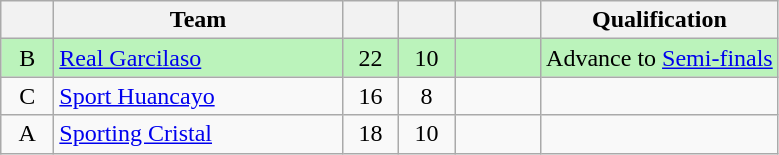<table class="wikitable" style="text-align: center;">
<tr>
<th width=28><br></th>
<th width=185>Team</th>
<th width=30></th>
<th width=30></th>
<th width=50></th>
<th>Qualification</th>
</tr>
<tr bgcolor=#BBF3BB>
<td>B</td>
<td align=left><a href='#'>Real Garcilaso</a></td>
<td>22</td>
<td>10</td>
<td></td>
<td>Advance to <a href='#'>Semi-finals</a></td>
</tr>
<tr>
<td>C</td>
<td align=left><a href='#'>Sport Huancayo</a></td>
<td>16</td>
<td>8</td>
<td></td>
<td></td>
</tr>
<tr>
<td>A</td>
<td align=left><a href='#'>Sporting Cristal</a></td>
<td>18</td>
<td>10</td>
<td></td>
<td></td>
</tr>
</table>
